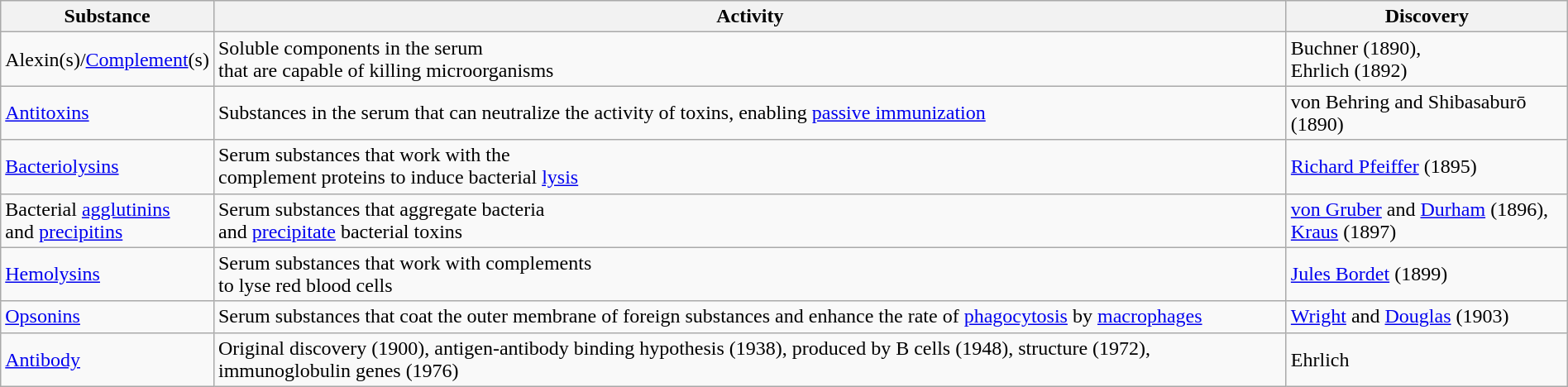<table class="wikitable" style="margin: 1em auto 1em auto">
<tr>
<th>Substance</th>
<th>Activity</th>
<th>Discovery</th>
</tr>
<tr>
<td>Alexin(s)/<a href='#'>Complement</a>(s)</td>
<td>Soluble components in the serum<br>that are capable of killing microorganisms</td>
<td>Buchner (1890),<br>Ehrlich (1892)</td>
</tr>
<tr>
<td><a href='#'>Antitoxins</a></td>
<td>Substances in the serum that can neutralize the activity of toxins, enabling <a href='#'>passive immunization</a></td>
<td>von Behring and Shibasaburō (1890)</td>
</tr>
<tr>
<td><a href='#'>Bacteriolysins</a></td>
<td>Serum substances that work with the<br>complement proteins to induce bacterial <a href='#'>lysis</a></td>
<td><a href='#'>Richard Pfeiffer</a> (1895)</td>
</tr>
<tr>
<td>Bacterial <a href='#'>agglutinins</a> <br>and <a href='#'>precipitins</a></td>
<td>Serum substances that aggregate bacteria<br>and <a href='#'>precipitate</a> bacterial toxins</td>
<td><a href='#'>von Gruber</a> and <a href='#'>Durham</a> (1896),<br><a href='#'>Kraus</a> (1897)</td>
</tr>
<tr>
<td><a href='#'>Hemolysins</a></td>
<td>Serum substances that work with complements<br>to lyse red blood cells</td>
<td><a href='#'>Jules Bordet</a> (1899)</td>
</tr>
<tr>
<td><a href='#'>Opsonins</a></td>
<td>Serum substances that coat the outer membrane of foreign substances and enhance the rate of <a href='#'>phagocytosis</a> by <a href='#'>macrophages</a></td>
<td><a href='#'>Wright</a> and <a href='#'>Douglas</a> (1903)</td>
</tr>
<tr>
<td><a href='#'>Antibody</a></td>
<td>Original discovery (1900), antigen-antibody binding hypothesis (1938), produced by B cells (1948), structure (1972), immunoglobulin genes (1976)</td>
<td>Ehrlich</td>
</tr>
</table>
